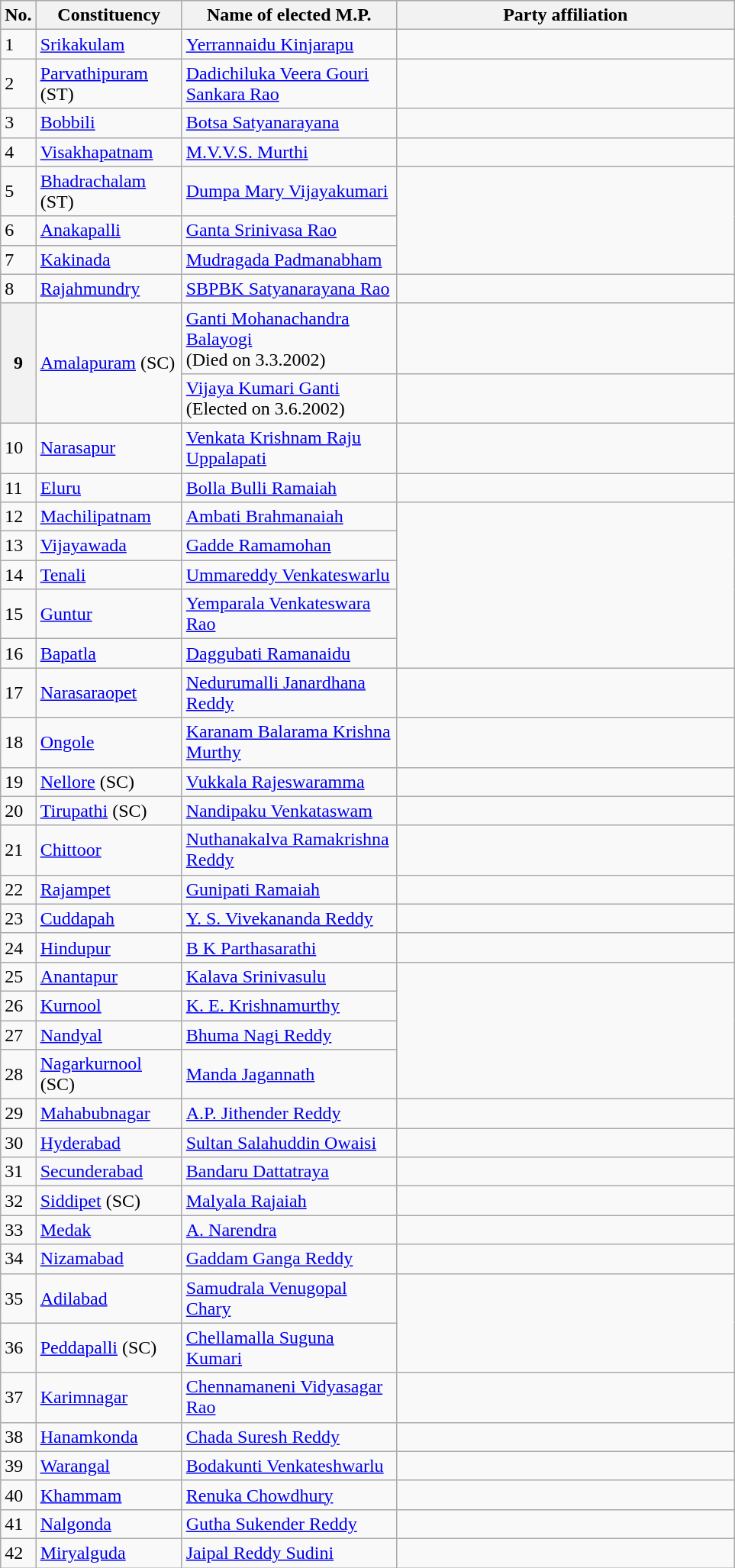<table class="wikitable">
<tr style="background:#ccc; text-align:center;">
<th>No.</th>
<th style="width:120px">Constituency</th>
<th style="width:180px">Name of elected M.P.</th>
<th colspan="2" style="width:18em">Party affiliation</th>
</tr>
<tr>
<td>1</td>
<td><a href='#'>Srikakulam</a></td>
<td><a href='#'>Yerrannaidu Kinjarapu</a></td>
<td></td>
</tr>
<tr>
<td>2</td>
<td><a href='#'>Parvathipuram</a> (ST)</td>
<td><a href='#'>Dadichiluka Veera Gouri Sankara Rao</a></td>
</tr>
<tr>
<td>3</td>
<td><a href='#'>Bobbili</a></td>
<td><a href='#'>Botsa Satyanarayana</a></td>
<td></td>
</tr>
<tr>
<td>4</td>
<td><a href='#'>Visakhapatnam</a></td>
<td><a href='#'>M.V.V.S. Murthi</a></td>
<td></td>
</tr>
<tr>
<td>5</td>
<td><a href='#'>Bhadrachalam</a> (ST)</td>
<td><a href='#'>Dumpa Mary Vijayakumari</a></td>
</tr>
<tr>
<td>6</td>
<td><a href='#'>Anakapalli</a></td>
<td><a href='#'>Ganta Srinivasa Rao</a></td>
</tr>
<tr>
<td>7</td>
<td><a href='#'>Kakinada</a></td>
<td><a href='#'>Mudragada Padmanabham</a></td>
</tr>
<tr>
<td>8</td>
<td><a href='#'>Rajahmundry</a></td>
<td><a href='#'>SBPBK Satyanarayana Rao</a></td>
<td></td>
</tr>
<tr>
<th rowspan="2">9</th>
<td rowspan="2"><a href='#'>Amalapuram</a> (SC)</td>
<td><a href='#'>Ganti Mohanachandra Balayogi</a><br>(Died on 3.3.2002)</td>
<td></td>
</tr>
<tr>
<td><a href='#'>Vijaya Kumari Ganti</a><br>(Elected on 3.6.2002)</td>
</tr>
<tr>
<td>10</td>
<td><a href='#'>Narasapur</a></td>
<td><a href='#'>Venkata Krishnam Raju Uppalapati</a></td>
<td></td>
</tr>
<tr>
<td>11</td>
<td><a href='#'>Eluru</a></td>
<td><a href='#'>Bolla Bulli Ramaiah</a></td>
<td></td>
</tr>
<tr>
<td>12</td>
<td><a href='#'>Machilipatnam</a></td>
<td><a href='#'>Ambati Brahmanaiah</a></td>
</tr>
<tr>
<td>13</td>
<td><a href='#'>Vijayawada</a></td>
<td><a href='#'>Gadde Ramamohan</a></td>
</tr>
<tr>
<td>14</td>
<td><a href='#'>Tenali</a></td>
<td><a href='#'>Ummareddy Venkateswarlu</a></td>
</tr>
<tr>
<td>15</td>
<td><a href='#'>Guntur</a></td>
<td><a href='#'>Yemparala Venkateswara Rao</a></td>
</tr>
<tr>
<td>16</td>
<td><a href='#'>Bapatla</a></td>
<td><a href='#'>Daggubati Ramanaidu</a></td>
</tr>
<tr>
<td>17</td>
<td><a href='#'>Narasaraopet</a></td>
<td><a href='#'>Nedurumalli Janardhana Reddy</a></td>
<td></td>
</tr>
<tr>
<td>18</td>
<td><a href='#'>Ongole</a></td>
<td><a href='#'>Karanam Balarama Krishna Murthy</a></td>
<td></td>
</tr>
<tr>
<td>19</td>
<td><a href='#'>Nellore</a> (SC)</td>
<td><a href='#'>Vukkala Rajeswaramma</a></td>
</tr>
<tr>
<td>20</td>
<td><a href='#'>Tirupathi</a> (SC)</td>
<td><a href='#'>Nandipaku Venkataswam</a></td>
<td></td>
</tr>
<tr>
<td>21</td>
<td><a href='#'>Chittoor</a></td>
<td><a href='#'>Nuthanakalva Ramakrishna Reddy</a></td>
<td></td>
</tr>
<tr>
<td>22</td>
<td><a href='#'>Rajampet</a></td>
<td><a href='#'>Gunipati Ramaiah</a></td>
</tr>
<tr>
<td>23</td>
<td><a href='#'>Cuddapah</a></td>
<td><a href='#'>Y. S. Vivekananda Reddy</a></td>
<td></td>
</tr>
<tr>
<td>24</td>
<td><a href='#'>Hindupur</a></td>
<td><a href='#'>B K Parthasarathi</a></td>
<td></td>
</tr>
<tr>
<td>25</td>
<td><a href='#'>Anantapur</a></td>
<td><a href='#'>Kalava Srinivasulu</a></td>
</tr>
<tr>
<td>26</td>
<td><a href='#'>Kurnool</a></td>
<td><a href='#'>K. E. Krishnamurthy</a></td>
</tr>
<tr>
<td>27</td>
<td><a href='#'>Nandyal</a></td>
<td><a href='#'>Bhuma Nagi Reddy</a></td>
</tr>
<tr>
<td>28</td>
<td><a href='#'>Nagarkurnool</a> (SC)</td>
<td><a href='#'>Manda Jagannath</a></td>
</tr>
<tr>
<td>29</td>
<td><a href='#'>Mahabubnagar</a></td>
<td><a href='#'>A.P. Jithender Reddy</a></td>
<td></td>
</tr>
<tr>
<td>30</td>
<td><a href='#'>Hyderabad</a></td>
<td><a href='#'>Sultan Salahuddin Owaisi</a></td>
<td></td>
</tr>
<tr>
<td>31</td>
<td><a href='#'>Secunderabad</a></td>
<td><a href='#'>Bandaru Dattatraya</a></td>
<td></td>
</tr>
<tr>
<td>32</td>
<td><a href='#'>Siddipet</a> (SC)</td>
<td><a href='#'>Malyala Rajaiah</a></td>
<td></td>
</tr>
<tr>
<td>33</td>
<td><a href='#'>Medak</a></td>
<td><a href='#'>A. Narendra</a></td>
<td></td>
</tr>
<tr>
<td>34</td>
<td><a href='#'>Nizamabad</a></td>
<td><a href='#'>Gaddam Ganga Reddy</a></td>
<td></td>
</tr>
<tr>
<td>35</td>
<td><a href='#'>Adilabad</a></td>
<td><a href='#'>Samudrala Venugopal Chary</a></td>
</tr>
<tr>
<td>36</td>
<td><a href='#'>Peddapalli</a> (SC)</td>
<td><a href='#'>Chellamalla Suguna Kumari</a></td>
</tr>
<tr>
<td>37</td>
<td><a href='#'>Karimnagar</a></td>
<td><a href='#'>Chennamaneni Vidyasagar Rao</a></td>
<td></td>
</tr>
<tr>
<td>38</td>
<td><a href='#'>Hanamkonda</a></td>
<td><a href='#'>Chada Suresh Reddy</a></td>
<td></td>
</tr>
<tr>
<td>39</td>
<td><a href='#'>Warangal</a></td>
<td><a href='#'>Bodakunti Venkateshwarlu</a></td>
</tr>
<tr>
<td>40</td>
<td><a href='#'>Khammam</a></td>
<td><a href='#'>Renuka Chowdhury</a></td>
<td></td>
</tr>
<tr>
<td>41</td>
<td><a href='#'>Nalgonda</a></td>
<td><a href='#'>Gutha Sukender Reddy</a></td>
<td></td>
</tr>
<tr>
<td>42</td>
<td><a href='#'>Miryalguda</a></td>
<td><a href='#'>Jaipal Reddy Sudini</a></td>
<td></td>
</tr>
</table>
